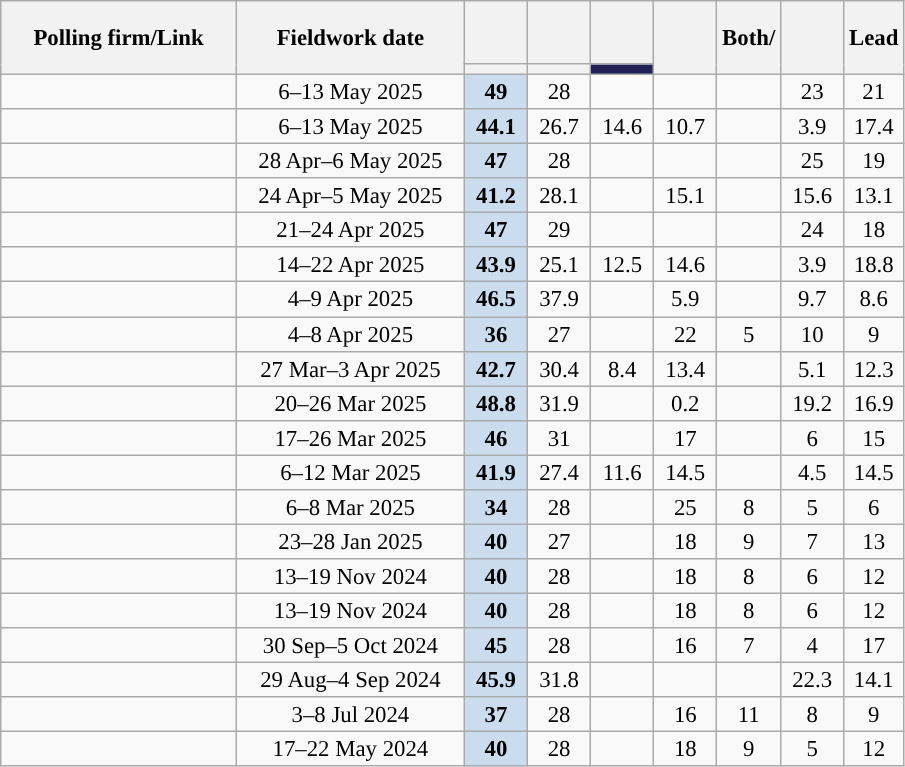<table class="wikitable sortable mw-datatable" style="text-align:center;font-size:95%;line-height:16px;">
<tr style="height:42px;">
<th style="width:150px;" rowspan="2">Polling firm/Link</th>
<th style="width:145px;" rowspan="2">Fieldwork date</th>
<th style="width:35px;"></th>
<th style="width:35px;"></th>
<th class="unsortable" style="width:35px;"></th>
<th class="unsortable" style="width:35px;" rowspan="2"></th>
<th class="unsortable" style="width:35px;" rowspan="2">Both/<br></th>
<th class="unsortable" style="width:35px;" rowspan="2"></th>
<th class="unsortable" style="width:30px;" rowspan="2">Lead</th>
</tr>
<tr>
<th style="color:inherit;background:"></th>
<th style="color:inherit;background:"></th>
<th style="color:inherit;background:#202056;"></th>
</tr>
<tr>
<td></td>
<td>6–13 May 2025</td>
<td style="background:#CBDCEF"><strong>49</strong></td>
<td>28</td>
<td></td>
<td></td>
<td></td>
<td>23</td>
<td style="background:">21</td>
</tr>
<tr>
<td></td>
<td>6–13 May 2025</td>
<td style="background:#CBDCEF"><strong>44.1</strong></td>
<td>26.7</td>
<td>14.6</td>
<td>10.7</td>
<td></td>
<td>3.9</td>
<td style="background:">17.4</td>
</tr>
<tr>
<td></td>
<td>28 Apr–6 May 2025</td>
<td style="background:#CBDCEF"><strong>47</strong></td>
<td>28</td>
<td></td>
<td></td>
<td></td>
<td>25</td>
<td style="background:">19</td>
</tr>
<tr>
<td></td>
<td>24 Apr–5 May 2025</td>
<td style="background:#CBDCEF"><strong>41.2</strong></td>
<td>28.1</td>
<td></td>
<td>15.1</td>
<td></td>
<td>15.6</td>
<td style="background:">13.1</td>
</tr>
<tr>
<td></td>
<td>21–24 Apr 2025</td>
<td style="background:#CBDCEF"><strong>47</strong></td>
<td>29</td>
<td></td>
<td></td>
<td></td>
<td>24</td>
<td style="background:">18</td>
</tr>
<tr>
<td></td>
<td>14–22 Apr 2025</td>
<td style="background:#CBDCEF"><strong>43.9</strong></td>
<td>25.1</td>
<td>12.5</td>
<td>14.6</td>
<td></td>
<td>3.9</td>
<td style="background:">18.8</td>
</tr>
<tr>
<td></td>
<td data-sort-value="2019-10-03">4–9 Apr 2025</td>
<td style="background:#CBDCEF"><strong>46.5</strong></td>
<td>37.9</td>
<td></td>
<td>5.9</td>
<td></td>
<td>9.7</td>
<td style="background:">8.6</td>
</tr>
<tr>
<td></td>
<td data-sort-value="2019-10-03">4–8 Apr 2025</td>
<td style="background:#CBDCEF"><strong>36</strong></td>
<td>27</td>
<td></td>
<td>22</td>
<td>5</td>
<td>10</td>
<td style="background:">9</td>
</tr>
<tr>
<td></td>
<td data-sort-value="2019-10-03">27 Mar–3 Apr 2025</td>
<td style="background:#CBDCEF"><strong>42.7</strong></td>
<td>30.4</td>
<td>8.4</td>
<td>13.4</td>
<td></td>
<td>5.1</td>
<td style="background:">12.3</td>
</tr>
<tr>
<td></td>
<td data-sort-value="2019-10-03">20–26 Mar 2025</td>
<td style="background:#CBDCEF"><strong>48.8</strong></td>
<td>31.9</td>
<td></td>
<td>0.2</td>
<td></td>
<td>19.2</td>
<td style="background:">16.9</td>
</tr>
<tr>
<td></td>
<td data-sort-value="2024-05-13">17–26 Mar 2025</td>
<td style="background:#CBDCEF"><strong>46</strong></td>
<td>31</td>
<td></td>
<td>17</td>
<td></td>
<td>6</td>
<td style="background:">15</td>
</tr>
<tr>
<td></td>
<td data-sort-value="2019-10-03">6–12 Mar 2025</td>
<td style="background:#CBDCEF"><strong>41.9</strong></td>
<td>27.4</td>
<td>11.6</td>
<td>14.5</td>
<td></td>
<td>4.5</td>
<td style="background:">14.5</td>
</tr>
<tr>
<td></td>
<td data-sort-value="2019-10-03">6–8 Mar 2025</td>
<td style="background:#CBDCEF"><strong>34</strong></td>
<td>28</td>
<td></td>
<td>25</td>
<td>8</td>
<td>5</td>
<td style="background:">6</td>
</tr>
<tr>
<td></td>
<td data-sort-value="2019-10-03">23–28 Jan 2025</td>
<td style="background:#CBDCEF"><strong>40</strong></td>
<td>27</td>
<td></td>
<td>18</td>
<td>9</td>
<td>7</td>
<td style="background:">13</td>
</tr>
<tr>
<td></td>
<td>13–19 Nov 2024</td>
<td style="background:#CBDCEF"><strong>40</strong></td>
<td>28</td>
<td></td>
<td>18</td>
<td>8</td>
<td>6</td>
<td style="background:">12</td>
</tr>
<tr>
<td></td>
<td>13–19 Nov 2024</td>
<td style="background:#CBDCEF"><strong>40</strong></td>
<td>28</td>
<td></td>
<td>18</td>
<td>8</td>
<td>6</td>
<td style="background:">12</td>
</tr>
<tr>
<td></td>
<td>30 Sep–5 Oct 2024</td>
<td style="background:#CBDCEF"><strong>45</strong></td>
<td>28</td>
<td></td>
<td>16</td>
<td>7</td>
<td>4</td>
<td style="background:">17</td>
</tr>
<tr>
<td></td>
<td>29 Aug–4 Sep 2024</td>
<td style="background:#CBDCEF"><strong>45.9</strong></td>
<td>31.8</td>
<td></td>
<td></td>
<td></td>
<td>22.3</td>
<td style="background:">14.1</td>
</tr>
<tr>
<td></td>
<td>3–8 Jul 2024</td>
<td style="background:#CBDCEF"><strong>37</strong></td>
<td>28</td>
<td></td>
<td>16</td>
<td>11</td>
<td>8</td>
<td style="background:">9</td>
</tr>
<tr>
<td></td>
<td data-sort-value="2019-10-03">17–22 May 2024</td>
<td style="background:#CBDCEF"><strong>40</strong></td>
<td>28</td>
<td></td>
<td>18</td>
<td>9</td>
<td>5</td>
<td style="background:">12</td>
</tr>
</table>
